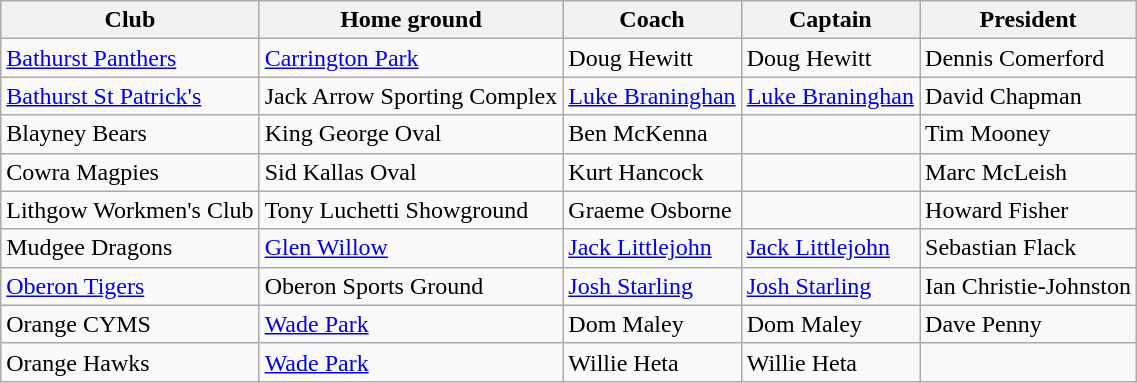<table class="wikitable sortable">
<tr>
<th>Club</th>
<th>Home ground</th>
<th>Coach</th>
<th>Captain</th>
<th>President</th>
</tr>
<tr>
<td> <a href='#'>Bathurst Panthers</a></td>
<td><a href='#'>Carrington Park</a></td>
<td> Doug Hewitt</td>
<td> Doug Hewitt</td>
<td> Dennis Comerford</td>
</tr>
<tr>
<td> <a href='#'>Bathurst St Patrick's</a></td>
<td>Jack Arrow Sporting Complex</td>
<td> <a href='#'>Luke Braninghan</a></td>
<td> <a href='#'>Luke Braninghan</a></td>
<td> David Chapman</td>
</tr>
<tr>
<td> Blayney Bears</td>
<td>King George Oval</td>
<td> Ben McKenna</td>
<td></td>
<td> Tim Mooney</td>
</tr>
<tr>
<td> Cowra Magpies</td>
<td>Sid Kallas Oval</td>
<td> Kurt Hancock</td>
<td></td>
<td> Marc McLeish</td>
</tr>
<tr>
<td> Lithgow Workmen's Club</td>
<td>Tony Luchetti Showground</td>
<td> Graeme Osborne</td>
<td></td>
<td> Howard Fisher</td>
</tr>
<tr>
<td> Mudgee Dragons</td>
<td><a href='#'>Glen Willow</a></td>
<td> <a href='#'>Jack Littlejohn</a></td>
<td> <a href='#'>Jack Littlejohn</a></td>
<td> Sebastian Flack</td>
</tr>
<tr>
<td> <a href='#'>Oberon Tigers</a></td>
<td>Oberon Sports Ground</td>
<td> <a href='#'>Josh Starling</a></td>
<td> <a href='#'>Josh Starling</a></td>
<td> Ian Christie-Johnston</td>
</tr>
<tr>
<td> Orange CYMS</td>
<td><a href='#'>Wade Park</a></td>
<td> Dom Maley</td>
<td> Dom Maley</td>
<td> Dave Penny</td>
</tr>
<tr>
<td> Orange Hawks</td>
<td><a href='#'>Wade Park</a></td>
<td> Willie Heta</td>
<td> Willie Heta</td>
<td></td>
</tr>
</table>
